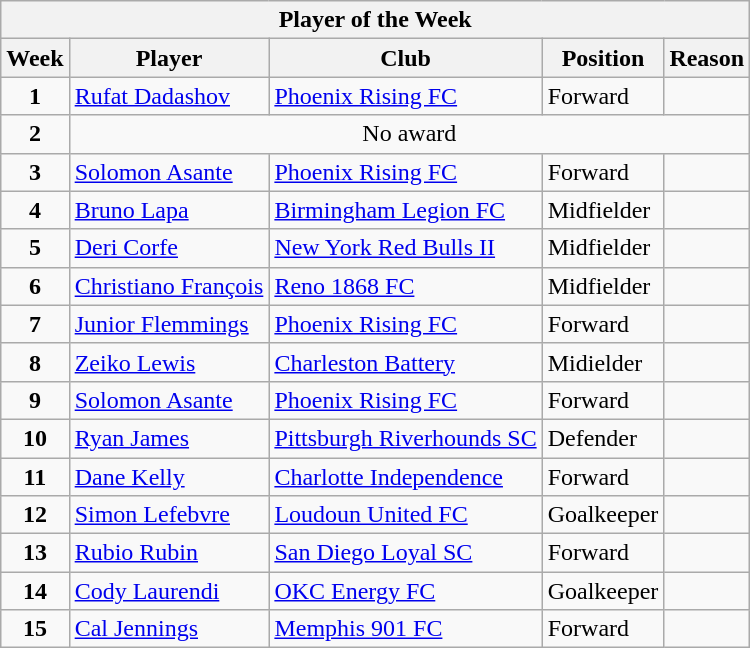<table class="wikitable collapsible collapsed">
<tr>
<th colspan="5">Player of the Week</th>
</tr>
<tr>
<th>Week</th>
<th>Player</th>
<th>Club</th>
<th>Position</th>
<th>Reason</th>
</tr>
<tr>
<td style="text-align: center;"><strong>1</strong></td>
<td> <a href='#'>Rufat Dadashov</a></td>
<td><a href='#'>Phoenix Rising FC</a></td>
<td>Forward</td>
<td></td>
</tr>
<tr>
<td style="text-align: center;"><strong>2</strong></td>
<td colspan="4" align=center>No award</td>
</tr>
<tr>
<td style="text-align: center;"><strong>3</strong></td>
<td> <a href='#'>Solomon Asante</a></td>
<td><a href='#'>Phoenix Rising FC</a></td>
<td>Forward</td>
<td></td>
</tr>
<tr>
<td style="text-align: center;"><strong>4</strong></td>
<td> <a href='#'>Bruno Lapa</a></td>
<td><a href='#'>Birmingham Legion FC</a></td>
<td>Midfielder</td>
<td></td>
</tr>
<tr>
<td style="text-align: center;"><strong>5</strong></td>
<td> <a href='#'>Deri Corfe</a></td>
<td><a href='#'>New York Red Bulls II</a></td>
<td>Midfielder</td>
<td></td>
</tr>
<tr>
<td style="text-align: center;"><strong>6</strong></td>
<td> <a href='#'>Christiano François</a></td>
<td><a href='#'>Reno 1868 FC</a></td>
<td>Midfielder</td>
<td></td>
</tr>
<tr>
<td style="text-align: center;"><strong>7</strong></td>
<td> <a href='#'>Junior Flemmings</a></td>
<td><a href='#'>Phoenix Rising FC</a></td>
<td>Forward</td>
<td></td>
</tr>
<tr>
<td style="text-align: center;"><strong>8</strong></td>
<td> <a href='#'>Zeiko Lewis</a></td>
<td><a href='#'>Charleston Battery</a></td>
<td>Midielder</td>
<td></td>
</tr>
<tr>
<td style="text-align: center;"><strong>9</strong></td>
<td> <a href='#'>Solomon Asante</a></td>
<td><a href='#'>Phoenix Rising FC</a></td>
<td>Forward</td>
<td></td>
</tr>
<tr>
<td style="text-align: center;"><strong>10</strong></td>
<td> <a href='#'>Ryan James</a></td>
<td><a href='#'>Pittsburgh Riverhounds SC</a></td>
<td>Defender</td>
<td></td>
</tr>
<tr>
<td style="text-align: center;"><strong>11</strong></td>
<td> <a href='#'>Dane Kelly</a></td>
<td><a href='#'>Charlotte Independence</a></td>
<td>Forward</td>
<td></td>
</tr>
<tr>
<td style="text-align: center;"><strong>12</strong></td>
<td> <a href='#'>Simon Lefebvre</a></td>
<td><a href='#'>Loudoun United FC</a></td>
<td>Goalkeeper</td>
<td></td>
</tr>
<tr>
<td style="text-align: center;"><strong>13</strong></td>
<td> <a href='#'>Rubio Rubin</a></td>
<td><a href='#'>San Diego Loyal SC</a></td>
<td>Forward</td>
<td></td>
</tr>
<tr>
<td style="text-align: center;"><strong>14</strong></td>
<td> <a href='#'>Cody Laurendi</a></td>
<td><a href='#'>OKC Energy FC</a></td>
<td>Goalkeeper</td>
<td></td>
</tr>
<tr>
<td style="text-align: center;"><strong>15</strong></td>
<td> <a href='#'>Cal Jennings</a></td>
<td><a href='#'>Memphis 901 FC</a></td>
<td>Forward</td>
<td></td>
</tr>
</table>
